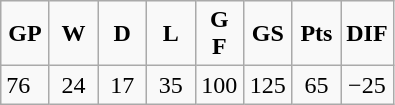<table border="2" class="wikitable">
<tr ---- align="center">
<td width="25"><strong>GP</strong></td>
<td width="25"><strong>W</strong></td>
<td width="25"><strong>D</strong></td>
<td width="25"><strong>L</strong></td>
<td width="25"><strong>G F</strong></td>
<td width="25"><strong>GS</strong></td>
<td width="25"><strong>Pts</strong></td>
<td width="25"><strong>DIF</strong></td>
</tr>
<tr ---- align="center">
<td align="left">76</td>
<td>24</td>
<td>17</td>
<td>35</td>
<td>100</td>
<td>125</td>
<td>65</td>
<td>−25</td>
</tr>
</table>
